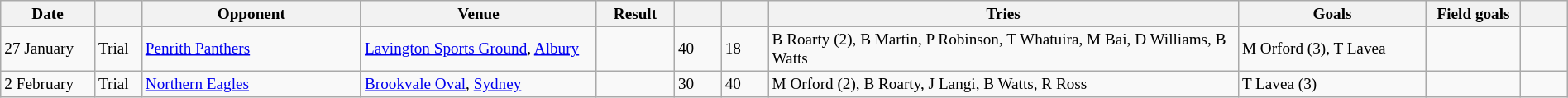<table class="wikitable"  style="font-size:80%; width:100%;">
<tr>
<th width="6%">Date</th>
<th width="3%"></th>
<th width="14%">Opponent</th>
<th width="15%">Venue</th>
<th width="5%">Result</th>
<th width="3%"></th>
<th width="3%"></th>
<th width="30%">Tries</th>
<th width="12%">Goals</th>
<th width="6%">Field goals</th>
<th width="3%"></th>
</tr>
<tr>
<td>27 January</td>
<td>Trial</td>
<td> <a href='#'>Penrith Panthers</a></td>
<td><a href='#'>Lavington Sports Ground</a>, <a href='#'>Albury</a></td>
<td></td>
<td>40</td>
<td>18</td>
<td>B Roarty (2), B Martin, P Robinson, T Whatuira, M Bai, D Williams, B Watts</td>
<td>M Orford (3), T Lavea</td>
<td></td>
<td></td>
</tr>
<tr>
<td>2 February</td>
<td>Trial</td>
<td> <a href='#'>Northern Eagles</a></td>
<td><a href='#'>Brookvale Oval</a>, <a href='#'>Sydney</a></td>
<td></td>
<td>30</td>
<td>40</td>
<td>M Orford (2), B Roarty, J Langi, B Watts, R Ross</td>
<td>T Lavea (3)</td>
<td></td>
<td></td>
</tr>
</table>
